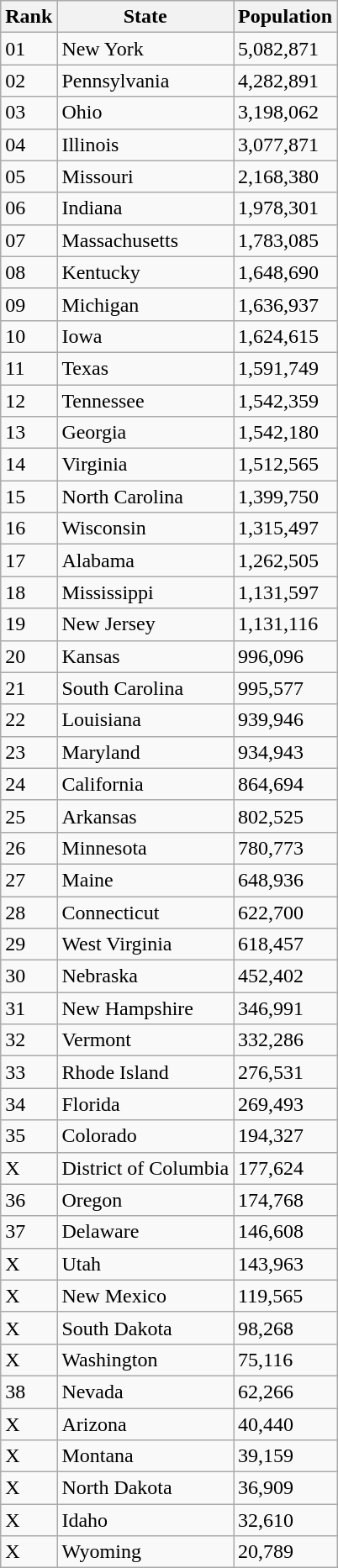<table class="wikitable sortable">
<tr>
<th>Rank</th>
<th>State</th>
<th>Population</th>
</tr>
<tr>
<td>01</td>
<td>New York</td>
<td>5,082,871</td>
</tr>
<tr>
<td>02</td>
<td>Pennsylvania</td>
<td>4,282,891</td>
</tr>
<tr>
<td>03</td>
<td>Ohio</td>
<td>3,198,062</td>
</tr>
<tr>
<td>04</td>
<td>Illinois</td>
<td>3,077,871</td>
</tr>
<tr>
<td>05</td>
<td>Missouri</td>
<td>2,168,380</td>
</tr>
<tr>
<td>06</td>
<td>Indiana</td>
<td>1,978,301</td>
</tr>
<tr>
<td>07</td>
<td>Massachusetts</td>
<td>1,783,085</td>
</tr>
<tr>
<td>08</td>
<td>Kentucky</td>
<td>1,648,690</td>
</tr>
<tr>
<td>09</td>
<td>Michigan</td>
<td>1,636,937</td>
</tr>
<tr>
<td>10</td>
<td>Iowa</td>
<td>1,624,615</td>
</tr>
<tr>
<td>11</td>
<td>Texas</td>
<td>1,591,749</td>
</tr>
<tr>
<td>12</td>
<td>Tennessee</td>
<td>1,542,359</td>
</tr>
<tr>
<td>13</td>
<td>Georgia</td>
<td>1,542,180</td>
</tr>
<tr>
<td>14</td>
<td>Virginia</td>
<td>1,512,565</td>
</tr>
<tr>
<td>15</td>
<td>North Carolina</td>
<td>1,399,750</td>
</tr>
<tr>
<td>16</td>
<td>Wisconsin</td>
<td>1,315,497</td>
</tr>
<tr>
<td>17</td>
<td>Alabama</td>
<td>1,262,505</td>
</tr>
<tr>
<td>18</td>
<td>Mississippi</td>
<td>1,131,597</td>
</tr>
<tr>
<td>19</td>
<td>New Jersey</td>
<td>1,131,116</td>
</tr>
<tr>
<td>20</td>
<td>Kansas</td>
<td>996,096</td>
</tr>
<tr>
<td>21</td>
<td>South Carolina</td>
<td>995,577</td>
</tr>
<tr>
<td>22</td>
<td>Louisiana</td>
<td>939,946</td>
</tr>
<tr>
<td>23</td>
<td>Maryland</td>
<td>934,943</td>
</tr>
<tr>
<td>24</td>
<td>California</td>
<td>864,694</td>
</tr>
<tr>
<td>25</td>
<td>Arkansas</td>
<td>802,525</td>
</tr>
<tr>
<td>26</td>
<td>Minnesota</td>
<td>780,773</td>
</tr>
<tr>
<td>27</td>
<td>Maine</td>
<td>648,936</td>
</tr>
<tr>
<td>28</td>
<td>Connecticut</td>
<td>622,700</td>
</tr>
<tr>
<td>29</td>
<td>West Virginia</td>
<td>618,457</td>
</tr>
<tr>
<td>30</td>
<td>Nebraska</td>
<td>452,402</td>
</tr>
<tr>
<td>31</td>
<td>New Hampshire</td>
<td>346,991</td>
</tr>
<tr>
<td>32</td>
<td>Vermont</td>
<td>332,286</td>
</tr>
<tr>
<td>33</td>
<td>Rhode Island</td>
<td>276,531</td>
</tr>
<tr>
<td>34</td>
<td>Florida</td>
<td>269,493</td>
</tr>
<tr>
<td>35</td>
<td>Colorado</td>
<td>194,327</td>
</tr>
<tr>
<td>X</td>
<td>District of Columbia </td>
<td>177,624</td>
</tr>
<tr>
<td>36</td>
<td>Oregon</td>
<td>174,768</td>
</tr>
<tr>
<td>37</td>
<td>Delaware</td>
<td>146,608</td>
</tr>
<tr>
<td>X</td>
<td>Utah</td>
<td>143,963</td>
</tr>
<tr>
<td>X</td>
<td>New Mexico</td>
<td>119,565</td>
</tr>
<tr>
<td>X</td>
<td>South Dakota</td>
<td>98,268</td>
</tr>
<tr>
<td>X</td>
<td>Washington</td>
<td>75,116</td>
</tr>
<tr>
<td>38</td>
<td>Nevada</td>
<td>62,266</td>
</tr>
<tr>
<td>X</td>
<td>Arizona</td>
<td>40,440</td>
</tr>
<tr>
<td>X</td>
<td>Montana</td>
<td>39,159</td>
</tr>
<tr>
<td>X</td>
<td>North Dakota</td>
<td>36,909</td>
</tr>
<tr>
<td>X</td>
<td>Idaho</td>
<td>32,610</td>
</tr>
<tr>
<td>X</td>
<td>Wyoming</td>
<td>20,789</td>
</tr>
</table>
